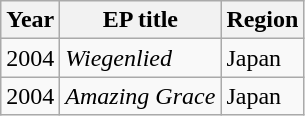<table class="wikitable">
<tr>
<th>Year</th>
<th>EP title</th>
<th>Region</th>
</tr>
<tr>
<td>2004</td>
<td><em>Wiegenlied</em></td>
<td>Japan</td>
</tr>
<tr>
<td>2004</td>
<td><em>Amazing Grace</em></td>
<td>Japan</td>
</tr>
</table>
